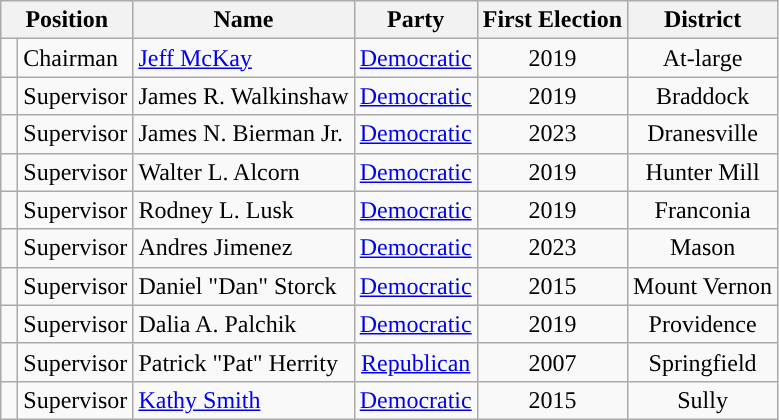<table class=wikitable>
<tr>
<th colspan="2" style="text-align:center; vertical-align:bottom;">Position</th>
<th style="text-align:center;">Name</th>
<th valign=bottom>Party</th>
<th style="vertical-align:bottom; text-align:center;">First Election</th>
<th style="vertical-align:bottom; text-align:center;">District</th>
</tr>
<tr>
<td style="background-color:"> </td>
<td>Chairman</td>
<td><a href='#'>Jeff McKay</a></td>
<td style="text-align:center;"><a href='#'>Democratic</a></td>
<td style="text-align:center;">2019</td>
<td style="text-align:center;">At-large</td>
</tr>
<tr>
<td style="background-color:"> </td>
<td>Supervisor</td>
<td>James R. Walkinshaw</td>
<td style="text-align:center;"><a href='#'>Democratic</a></td>
<td style="text-align:center;">2019</td>
<td style="text-align:center;">Braddock</td>
</tr>
<tr>
<td style="background-color:"> </td>
<td>Supervisor</td>
<td>James N. Bierman Jr.</td>
<td style="text-align:center;"><a href='#'>Democratic</a></td>
<td style="text-align:center;">2023</td>
<td style="text-align:center;">Dranesville</td>
</tr>
<tr>
<td style="background-color:"> </td>
<td>Supervisor</td>
<td>Walter L. Alcorn</td>
<td style="text-align:center;"><a href='#'>Democratic</a></td>
<td style="text-align:center;">2019</td>
<td style="text-align:center;">Hunter Mill</td>
</tr>
<tr>
<td style="background-color:"> </td>
<td>Supervisor</td>
<td>Rodney L. Lusk</td>
<td style="text-align:center;"><a href='#'>Democratic</a></td>
<td style="text-align:center;">2019</td>
<td style="text-align:center;">Franconia</td>
</tr>
<tr>
<td style="background-color:"> </td>
<td>Supervisor</td>
<td>Andres Jimenez</td>
<td style="text-align:center;"><a href='#'>Democratic</a></td>
<td style="text-align:center;">2023</td>
<td style="text-align:center;">Mason</td>
</tr>
<tr>
<td style="background-color:"> </td>
<td>Supervisor</td>
<td>Daniel "Dan" Storck</td>
<td style="text-align:center;"><a href='#'>Democratic</a></td>
<td style="text-align:center;">2015</td>
<td style="text-align:center;">Mount Vernon</td>
</tr>
<tr>
<td style="background-color:"> </td>
<td>Supervisor</td>
<td>Dalia A. Palchik</td>
<td style="text-align:center;"><a href='#'>Democratic</a></td>
<td style="text-align:center;">2019</td>
<td style="text-align:center;">Providence</td>
</tr>
<tr>
<td style="background-color:"> </td>
<td>Supervisor</td>
<td>Patrick "Pat" Herrity</td>
<td style="text-align:center;"><a href='#'>Republican</a></td>
<td style="text-align:center;">2007</td>
<td style="text-align:center;">Springfield</td>
</tr>
<tr>
<td style="background-color:"> </td>
<td>Supervisor</td>
<td><a href='#'>Kathy Smith</a></td>
<td style="text-align:center;"><a href='#'>Democratic</a></td>
<td style="text-align:center;">2015</td>
<td style="text-align:center;">Sully</td>
</tr>
</table>
